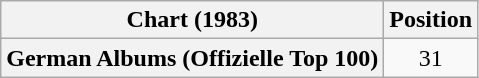<table class="wikitable plainrowheaders" style="text-align:center">
<tr>
<th scope="col">Chart (1983)</th>
<th scope="col">Position</th>
</tr>
<tr>
<th scope="row">German Albums (Offizielle Top 100)</th>
<td>31</td>
</tr>
</table>
